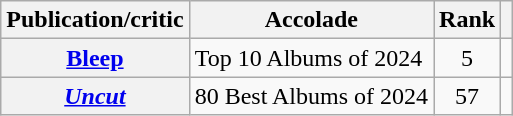<table class="wikitable sortable plainrowheaders">
<tr>
<th scope="col">Publication/critic</th>
<th scope="col">Accolade</th>
<th scope="col">Rank</th>
<th scope="col" class="unsortable"></th>
</tr>
<tr>
<th scope="row"><a href='#'>Bleep</a></th>
<td>Top 10 Albums of 2024</td>
<td style="text-align: center;">5</td>
<td style="text-align: center;"></td>
</tr>
<tr>
<th scope="row"><em><a href='#'>Uncut</a></em></th>
<td>80 Best Albums of 2024</td>
<td style="text-align: center;">57</td>
<td style="text-align: center;"></td>
</tr>
</table>
